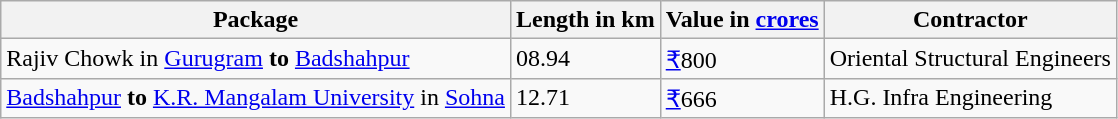<table class=wikitable>
<tr>
<th>Package</th>
<th>Length in km</th>
<th>Value in <a href='#'>crores</a></th>
<th>Contractor</th>
</tr>
<tr>
<td>Rajiv Chowk in <a href='#'>Gurugram</a> <strong>to</strong> <a href='#'>Badshahpur</a></td>
<td>08.94</td>
<td><a href='#'>₹</a>800</td>
<td>Oriental Structural Engineers</td>
</tr>
<tr>
<td><a href='#'>Badshahpur</a> <strong>to</strong> <a href='#'>K.R. Mangalam University</a> in <a href='#'>Sohna</a></td>
<td>12.71</td>
<td><a href='#'>₹</a>666</td>
<td>H.G. Infra Engineering</td>
</tr>
</table>
